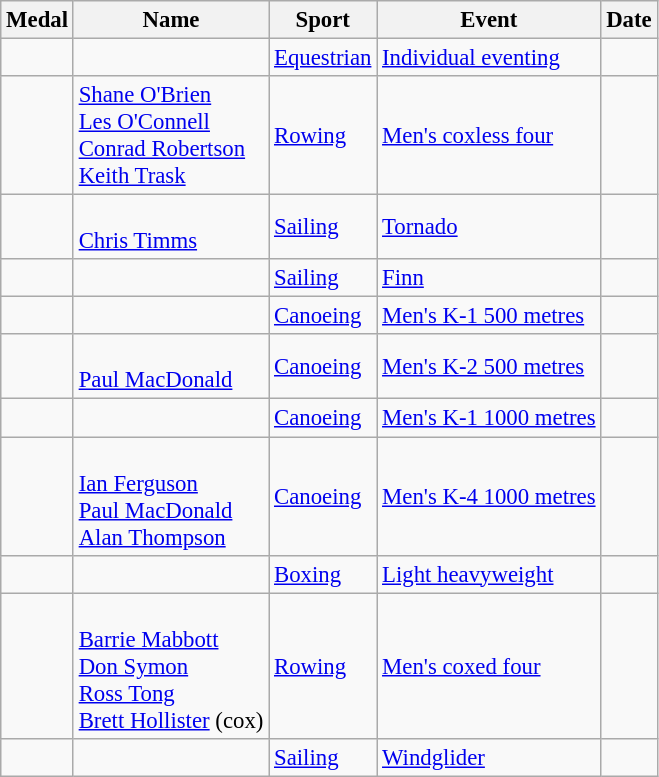<table class="wikitable sortable" style="font-size: 95%;">
<tr>
<th>Medal</th>
<th>Name</th>
<th>Sport</th>
<th>Event</th>
<th>Date</th>
</tr>
<tr>
<td></td>
<td></td>
<td><a href='#'>Equestrian</a></td>
<td><a href='#'>Individual eventing</a></td>
<td></td>
</tr>
<tr>
<td></td>
<td><a href='#'>Shane O'Brien</a><br><a href='#'>Les O'Connell</a><br><a href='#'>Conrad Robertson</a><br><a href='#'>Keith Trask</a></td>
<td><a href='#'>Rowing</a></td>
<td><a href='#'>Men's coxless four</a></td>
<td></td>
</tr>
<tr>
<td></td>
<td><br><a href='#'>Chris Timms</a></td>
<td><a href='#'>Sailing</a></td>
<td><a href='#'>Tornado</a></td>
<td></td>
</tr>
<tr>
<td></td>
<td></td>
<td><a href='#'>Sailing</a></td>
<td><a href='#'>Finn</a></td>
<td></td>
</tr>
<tr>
<td></td>
<td></td>
<td><a href='#'>Canoeing</a></td>
<td><a href='#'>Men's K-1 500 metres</a></td>
<td></td>
</tr>
<tr>
<td></td>
<td> <br> <a href='#'>Paul MacDonald</a></td>
<td><a href='#'>Canoeing</a></td>
<td><a href='#'>Men's K-2 500 metres</a></td>
<td></td>
</tr>
<tr>
<td></td>
<td></td>
<td><a href='#'>Canoeing</a></td>
<td><a href='#'>Men's K-1 1000 metres</a></td>
<td></td>
</tr>
<tr>
<td></td>
<td><br><a href='#'>Ian Ferguson</a><br><a href='#'>Paul MacDonald</a><br><a href='#'>Alan Thompson</a></td>
<td><a href='#'>Canoeing</a></td>
<td><a href='#'>Men's K-4 1000 metres</a></td>
<td></td>
</tr>
<tr>
<td></td>
<td></td>
<td><a href='#'>Boxing</a></td>
<td><a href='#'>Light heavyweight</a></td>
<td></td>
</tr>
<tr>
<td></td>
<td><br><a href='#'>Barrie Mabbott</a><br><a href='#'>Don Symon</a><br><a href='#'>Ross Tong</a><br><a href='#'>Brett Hollister</a> (cox)</td>
<td><a href='#'>Rowing</a></td>
<td><a href='#'>Men's coxed four</a></td>
<td></td>
</tr>
<tr>
<td></td>
<td></td>
<td><a href='#'>Sailing</a></td>
<td><a href='#'>Windglider</a></td>
<td></td>
</tr>
</table>
